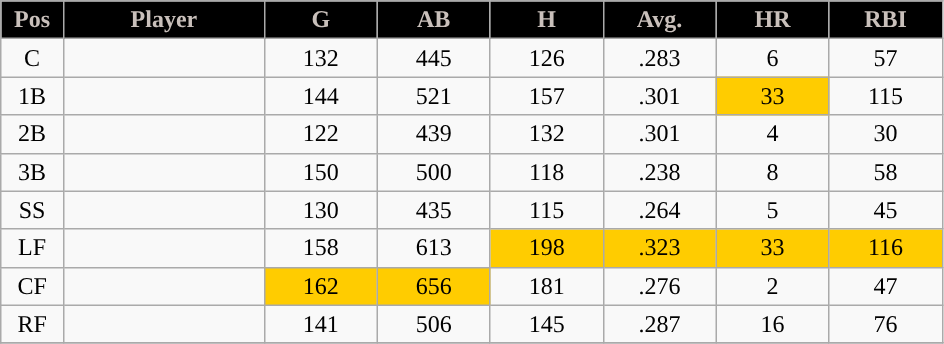<table class="wikitable sortable">
<tr>
<th style=" background:#000000; color:#C9C0BB;" width="5%">Pos</th>
<th style=" background:#000000; color:#C9C0BB;" width="16%">Player</th>
<th style=" background:#000000; color:#C9C0BB;" width="9%">G</th>
<th style=" background:#000000; color:#C9C0BB;" width="9%">AB</th>
<th style=" background:#000000; color:#C9C0BB;" width="9%">H</th>
<th style=" background:#000000; color:#C9C0BB;" width="9%">Avg.</th>
<th style=" background:#000000; color:#C9C0BB;" width="9%">HR</th>
<th style=" background:#000000; color:#C9C0BB;" width="9%">RBI</th>
</tr>
<tr align="center">
<td>C</td>
<td></td>
<td>132</td>
<td>445</td>
<td>126</td>
<td>.283</td>
<td>6</td>
<td>57</td>
</tr>
<tr align="center">
<td>1B</td>
<td></td>
<td>144</td>
<td>521</td>
<td>157</td>
<td>.301</td>
<td bgcolor="FFCC00">33</td>
<td>115</td>
</tr>
<tr align="center">
<td>2B</td>
<td></td>
<td>122</td>
<td>439</td>
<td>132</td>
<td>.301</td>
<td>4</td>
<td>30</td>
</tr>
<tr align="center">
<td>3B</td>
<td></td>
<td>150</td>
<td>500</td>
<td>118</td>
<td>.238</td>
<td>8</td>
<td>58</td>
</tr>
<tr align="center">
<td>SS</td>
<td></td>
<td>130</td>
<td>435</td>
<td>115</td>
<td>.264</td>
<td>5</td>
<td>45</td>
</tr>
<tr align="center">
<td>LF</td>
<td></td>
<td>158</td>
<td>613</td>
<td bgcolor="FFCC00">198</td>
<td bgcolor="FFCC00">.323</td>
<td bgcolor="FFCC00">33</td>
<td bgcolor="FFCC00">116</td>
</tr>
<tr align="center">
<td>CF</td>
<td></td>
<td bgcolor=#FFCC00>162</td>
<td bgcolor=#FFCC00>656</td>
<td>181</td>
<td>.276</td>
<td>2</td>
<td>47</td>
</tr>
<tr align="center">
<td>RF</td>
<td></td>
<td>141</td>
<td>506</td>
<td>145</td>
<td>.287</td>
<td>16</td>
<td>76</td>
</tr>
<tr align="center">
</tr>
</table>
